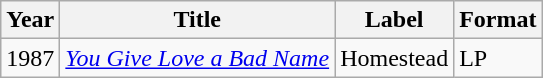<table class="wikitable">
<tr>
<th>Year</th>
<th>Title</th>
<th>Label</th>
<th>Format</th>
</tr>
<tr>
<td>1987</td>
<td><em><a href='#'>You Give Love a Bad Name</a></em></td>
<td>Homestead</td>
<td>LP</td>
</tr>
</table>
